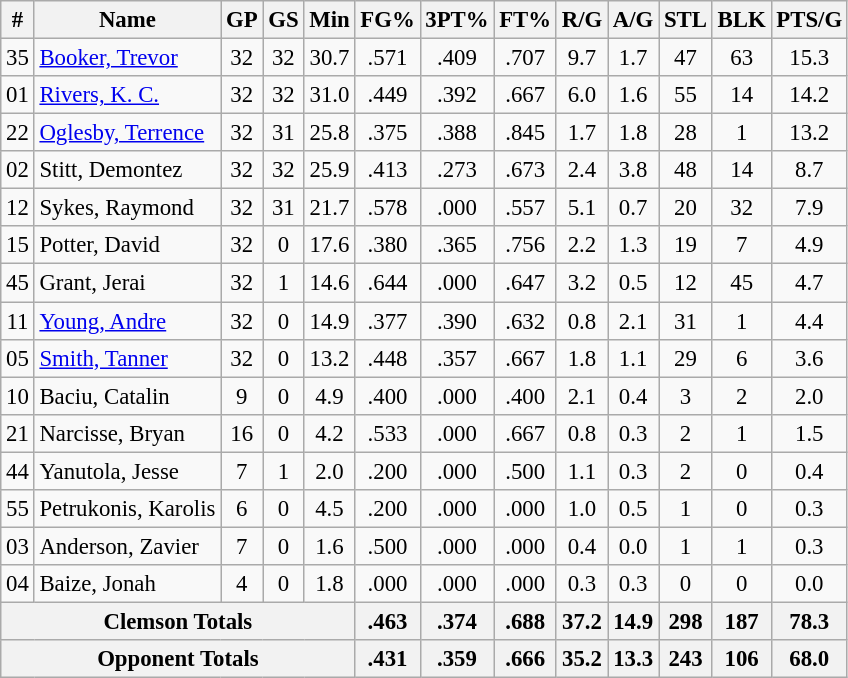<table class="wikitable sortable" style="font-size: 95%; text-align:center">
<tr>
<th>#</th>
<th>Name</th>
<th>GP</th>
<th>GS</th>
<th>Min</th>
<th>FG%</th>
<th>3PT%</th>
<th>FT%</th>
<th>R/G</th>
<th>A/G</th>
<th>STL</th>
<th>BLK</th>
<th>PTS/G</th>
</tr>
<tr>
<td>35</td>
<td style="text-align:left"><a href='#'>Booker, Trevor</a></td>
<td>32</td>
<td>32</td>
<td>30.7</td>
<td>.571</td>
<td>.409</td>
<td>.707</td>
<td>9.7</td>
<td>1.7</td>
<td>47</td>
<td>63</td>
<td>15.3</td>
</tr>
<tr>
<td>01</td>
<td style="text-align:left"><a href='#'>Rivers, K. C.</a></td>
<td>32</td>
<td>32</td>
<td>31.0</td>
<td>.449</td>
<td>.392</td>
<td>.667</td>
<td>6.0</td>
<td>1.6</td>
<td>55</td>
<td>14</td>
<td>14.2</td>
</tr>
<tr>
<td>22</td>
<td style="text-align:left"><a href='#'>Oglesby, Terrence</a></td>
<td>32</td>
<td>31</td>
<td>25.8</td>
<td>.375</td>
<td>.388</td>
<td>.845</td>
<td>1.7</td>
<td>1.8</td>
<td>28</td>
<td>1</td>
<td>13.2</td>
</tr>
<tr>
<td>02</td>
<td style="text-align:left">Stitt, Demontez</td>
<td>32</td>
<td>32</td>
<td>25.9</td>
<td>.413</td>
<td>.273</td>
<td>.673</td>
<td>2.4</td>
<td>3.8</td>
<td>48</td>
<td>14</td>
<td>8.7</td>
</tr>
<tr>
<td>12</td>
<td style="text-align:left">Sykes, Raymond</td>
<td>32</td>
<td>31</td>
<td>21.7</td>
<td>.578</td>
<td>.000</td>
<td>.557</td>
<td>5.1</td>
<td>0.7</td>
<td>20</td>
<td>32</td>
<td>7.9</td>
</tr>
<tr>
<td>15</td>
<td style="text-align:left">Potter, David</td>
<td>32</td>
<td>0</td>
<td>17.6</td>
<td>.380</td>
<td>.365</td>
<td>.756</td>
<td>2.2</td>
<td>1.3</td>
<td>19</td>
<td>7</td>
<td>4.9</td>
</tr>
<tr>
<td>45</td>
<td style="text-align:left">Grant, Jerai</td>
<td>32</td>
<td>1</td>
<td>14.6</td>
<td>.644</td>
<td>.000</td>
<td>.647</td>
<td>3.2</td>
<td>0.5</td>
<td>12</td>
<td>45</td>
<td>4.7</td>
</tr>
<tr>
<td>11</td>
<td style="text-align:left"><a href='#'>Young, Andre</a></td>
<td>32</td>
<td>0</td>
<td>14.9</td>
<td>.377</td>
<td>.390</td>
<td>.632</td>
<td>0.8</td>
<td>2.1</td>
<td>31</td>
<td>1</td>
<td>4.4</td>
</tr>
<tr>
<td>05</td>
<td style="text-align:left"><a href='#'>Smith, Tanner</a></td>
<td>32</td>
<td>0</td>
<td>13.2</td>
<td>.448</td>
<td>.357</td>
<td>.667</td>
<td>1.8</td>
<td>1.1</td>
<td>29</td>
<td>6</td>
<td>3.6</td>
</tr>
<tr>
<td>10</td>
<td style="text-align:left">Baciu, Catalin</td>
<td>9</td>
<td>0</td>
<td>4.9</td>
<td>.400</td>
<td>.000</td>
<td>.400</td>
<td>2.1</td>
<td>0.4</td>
<td>3</td>
<td>2</td>
<td>2.0</td>
</tr>
<tr>
<td>21</td>
<td style="text-align:left">Narcisse, Bryan</td>
<td>16</td>
<td>0</td>
<td>4.2</td>
<td>.533</td>
<td>.000</td>
<td>.667</td>
<td>0.8</td>
<td>0.3</td>
<td>2</td>
<td>1</td>
<td>1.5</td>
</tr>
<tr>
<td>44</td>
<td style="text-align:left">Yanutola, Jesse</td>
<td>7</td>
<td>1</td>
<td>2.0</td>
<td>.200</td>
<td>.000</td>
<td>.500</td>
<td>1.1</td>
<td>0.3</td>
<td>2</td>
<td>0</td>
<td>0.4</td>
</tr>
<tr>
<td>55</td>
<td style="text-align:left">Petrukonis, Karolis</td>
<td>6</td>
<td>0</td>
<td>4.5</td>
<td>.200</td>
<td>.000</td>
<td>.000</td>
<td>1.0</td>
<td>0.5</td>
<td>1</td>
<td>0</td>
<td>0.3</td>
</tr>
<tr>
<td>03</td>
<td style="text-align:left">Anderson, Zavier</td>
<td>7</td>
<td>0</td>
<td>1.6</td>
<td>.500</td>
<td>.000</td>
<td>.000</td>
<td>0.4</td>
<td>0.0</td>
<td>1</td>
<td>1</td>
<td>0.3</td>
</tr>
<tr>
<td>04</td>
<td style="text-align:left">Baize, Jonah</td>
<td>4</td>
<td>0</td>
<td>1.8</td>
<td>.000</td>
<td>.000</td>
<td>.000</td>
<td>0.3</td>
<td>0.3</td>
<td>0</td>
<td>0</td>
<td>0.0</td>
</tr>
<tr class="sortbottom">
<th colspan=5>Clemson Totals</th>
<th>.463</th>
<th>.374</th>
<th>.688</th>
<th>37.2</th>
<th>14.9</th>
<th>298</th>
<th>187</th>
<th>78.3</th>
</tr>
<tr class="sortbottom">
<th colspan=5>Opponent Totals</th>
<th>.431</th>
<th>.359</th>
<th>.666</th>
<th>35.2</th>
<th>13.3</th>
<th>243</th>
<th>106</th>
<th>68.0</th>
</tr>
</table>
